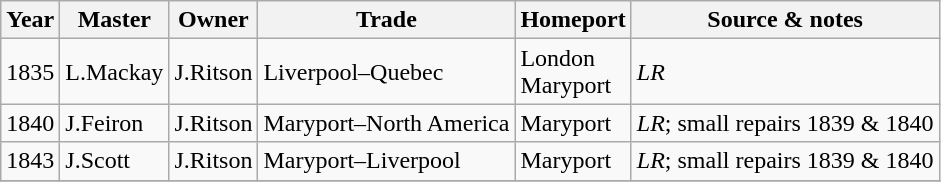<table class=" wikitable">
<tr>
<th>Year</th>
<th>Master</th>
<th>Owner</th>
<th>Trade</th>
<th>Homeport</th>
<th>Source & notes</th>
</tr>
<tr>
<td>1835</td>
<td>L.Mackay</td>
<td>J.Ritson</td>
<td>Liverpool–Quebec</td>
<td>London<br>Maryport</td>
<td><em>LR</em></td>
</tr>
<tr>
<td>1840</td>
<td>J.Feiron</td>
<td>J.Ritson</td>
<td>Maryport–North America</td>
<td>Maryport</td>
<td><em>LR</em>; small repairs 1839 & 1840</td>
</tr>
<tr>
<td>1843</td>
<td>J.Scott</td>
<td>J.Ritson</td>
<td>Maryport–Liverpool</td>
<td>Maryport</td>
<td><em>LR</em>; small repairs 1839 & 1840</td>
</tr>
<tr>
</tr>
</table>
